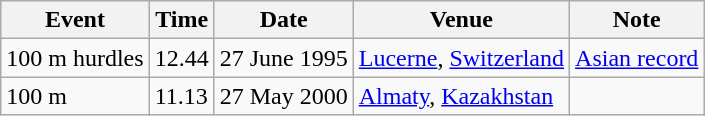<table class="wikitable sortable mw-collapsible">
<tr>
<th>Event</th>
<th>Time</th>
<th>Date</th>
<th>Venue</th>
<th>Note</th>
</tr>
<tr>
<td>100 m hurdles</td>
<td>12.44</td>
<td>27 June 1995</td>
<td><a href='#'>Lucerne</a>, <a href='#'>Switzerland</a></td>
<td><a href='#'>Asian record</a></td>
</tr>
<tr>
<td>100 m</td>
<td>11.13</td>
<td>27 May 2000</td>
<td><a href='#'>Almaty</a>, <a href='#'>Kazakhstan</a></td>
<td></td>
</tr>
</table>
